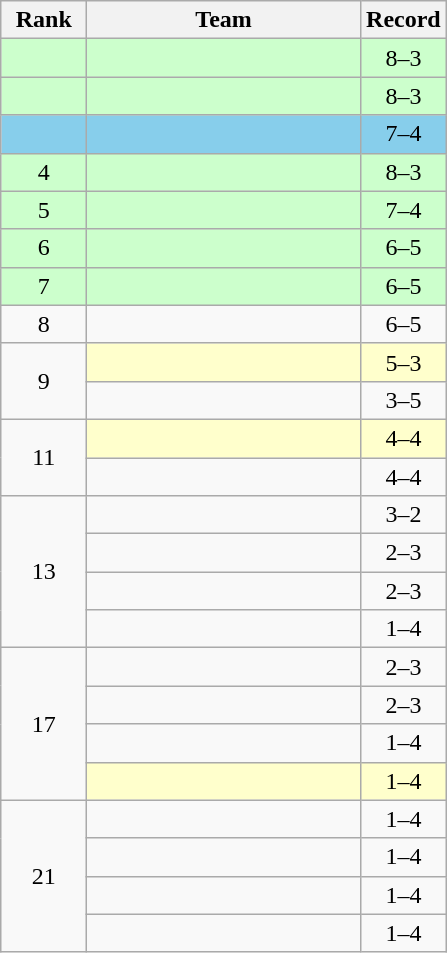<table class="wikitable" style="text-align: center">
<tr>
<th width=50>Rank</th>
<th width=175>Team</th>
<th width=50>Record</th>
</tr>
<tr style="background:#cfc;">
<td></td>
<td align=left></td>
<td>8–3</td>
</tr>
<tr style="background:#cfc;">
<td></td>
<td align=left></td>
<td>8–3</td>
</tr>
<tr style="background:skyblue;">
<td></td>
<td align=left></td>
<td>7–4</td>
</tr>
<tr style="background:#cfc;">
<td>4</td>
<td align=left></td>
<td>8–3</td>
</tr>
<tr style="background:#cfc;">
<td>5</td>
<td align=left></td>
<td>7–4</td>
</tr>
<tr style="background:#cfc;">
<td>6</td>
<td align=left></td>
<td>6–5</td>
</tr>
<tr style="background:#cfc;">
<td>7</td>
<td align=left></td>
<td>6–5</td>
</tr>
<tr>
<td>8</td>
<td align=left></td>
<td>6–5</td>
</tr>
<tr>
<td rowspan=2>9</td>
<td style="background:#ffc;" align=left></td>
<td style="background:#ffc;">5–3</td>
</tr>
<tr>
<td align=left></td>
<td>3–5</td>
</tr>
<tr>
<td rowspan=2>11</td>
<td style="background:#ffc;" align=left></td>
<td style="background:#ffc;">4–4</td>
</tr>
<tr>
<td align=left></td>
<td>4–4</td>
</tr>
<tr>
<td rowspan=4>13</td>
<td align=left></td>
<td>3–2</td>
</tr>
<tr>
<td align=left></td>
<td>2–3</td>
</tr>
<tr>
<td align=left></td>
<td>2–3</td>
</tr>
<tr>
<td align=left></td>
<td>1–4</td>
</tr>
<tr>
<td rowspan=4>17</td>
<td align=left></td>
<td>2–3</td>
</tr>
<tr>
<td align=left></td>
<td>2–3</td>
</tr>
<tr>
<td align=left></td>
<td>1–4</td>
</tr>
<tr style="background:#ffc;">
<td align=left></td>
<td>1–4</td>
</tr>
<tr>
<td rowspan=4>21</td>
<td align=left></td>
<td>1–4</td>
</tr>
<tr>
<td align=left></td>
<td>1–4</td>
</tr>
<tr>
<td align=left></td>
<td>1–4</td>
</tr>
<tr>
<td align=left></td>
<td>1–4</td>
</tr>
</table>
